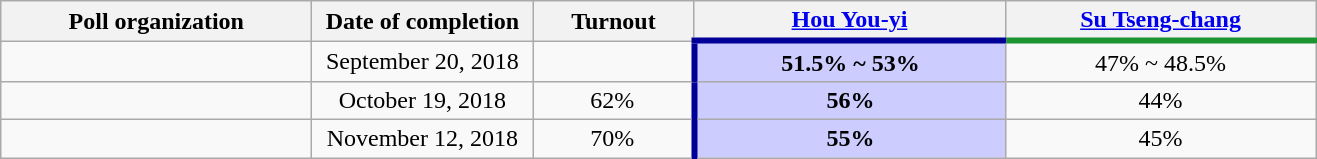<table class="wikitable collapsible autocollapse" style="text-align:center">
<tr>
<th style="width:200px;">Poll organization</th>
<th style="width:140px;">Date of completion</th>
<th style="width:100px;">Turnout</th>
<th style="width:200px; border-bottom:4px solid #000099;"> <a href='#'>Hou You-yi</a></th>
<th style="width:200px; border-bottom:4px solid #1B9431;"> <a href='#'>Su Tseng-chang</a></th>
</tr>
<tr>
<td></td>
<td>September 20, 2018</td>
<td></td>
<td style="background-color:#CCCCFF; border-left:4px solid #000099;"><strong>51.5% ~ 53%</strong></td>
<td>47% ~ 48.5%</td>
</tr>
<tr>
<td></td>
<td>October 19, 2018</td>
<td>62%</td>
<td style="background-color:#CCCCFF; border-left:4px solid #000099;"><strong>56%</strong></td>
<td>44%</td>
</tr>
<tr>
<td></td>
<td>November 12, 2018</td>
<td>70%</td>
<td style="background-color:#CCCCFF; border-left:4px solid #000099;"><strong>55%</strong></td>
<td>45%</td>
</tr>
</table>
